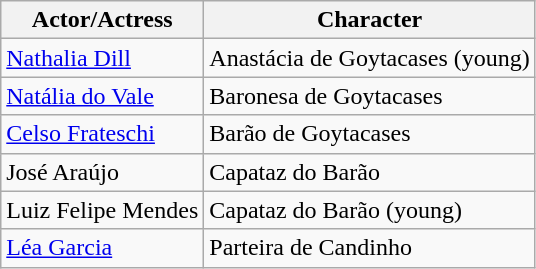<table class="wikitable sortable">
<tr>
<th>Actor/Actress</th>
<th>Character</th>
</tr>
<tr>
<td><a href='#'>Nathalia Dill</a></td>
<td>Anastácia de Goytacases (young)</td>
</tr>
<tr>
<td><a href='#'>Natália do Vale</a></td>
<td>Baronesa de Goytacases</td>
</tr>
<tr>
<td><a href='#'>Celso Frateschi</a></td>
<td>Barão de Goytacases</td>
</tr>
<tr>
<td>José Araújo</td>
<td>Capataz do Barão</td>
</tr>
<tr>
<td>Luiz Felipe Mendes</td>
<td>Capataz do Barão (young)</td>
</tr>
<tr>
<td><a href='#'>Léa Garcia</a></td>
<td>Parteira de Candinho</td>
</tr>
</table>
